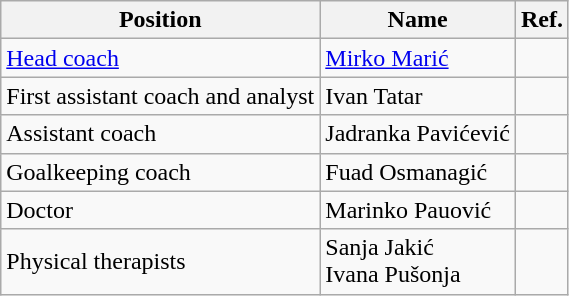<table class="wikitable">
<tr>
<th>Position</th>
<th>Name</th>
<th>Ref.</th>
</tr>
<tr>
<td><a href='#'>Head coach</a></td>
<td><a href='#'>Mirko Marić</a></td>
<td></td>
</tr>
<tr>
<td>First assistant coach and analyst</td>
<td>Ivan Tatar</td>
<td></td>
</tr>
<tr>
<td>Assistant coach</td>
<td>Jadranka Pavićević</td>
<td></td>
</tr>
<tr>
<td>Goalkeeping coach</td>
<td>Fuad Osmanagić</td>
<td></td>
</tr>
<tr>
<td>Doctor</td>
<td>Marinko Pauović</td>
<td></td>
</tr>
<tr>
<td>Physical therapists</td>
<td>Sanja Jakić <br> Ivana Pušonja</td>
<td></td>
</tr>
</table>
